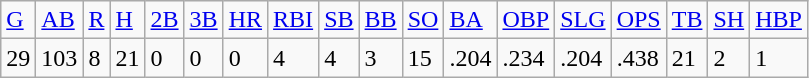<table class="wikitable">
<tr>
<td><a href='#'>G</a></td>
<td><a href='#'>AB</a></td>
<td><a href='#'>R</a></td>
<td><a href='#'>H</a></td>
<td><a href='#'>2B</a></td>
<td><a href='#'>3B</a></td>
<td><a href='#'>HR</a></td>
<td><a href='#'>RBI</a></td>
<td><a href='#'>SB</a></td>
<td><a href='#'>BB</a></td>
<td><a href='#'>SO</a></td>
<td><a href='#'>BA</a></td>
<td><a href='#'>OBP</a></td>
<td><a href='#'>SLG</a></td>
<td><a href='#'>OPS</a></td>
<td><a href='#'>TB</a></td>
<td><a href='#'>SH</a></td>
<td><a href='#'>HBP</a></td>
</tr>
<tr>
<td>29</td>
<td>103</td>
<td>8</td>
<td>21</td>
<td>0</td>
<td>0</td>
<td>0</td>
<td>4</td>
<td>4</td>
<td>3</td>
<td>15</td>
<td>.204</td>
<td>.234</td>
<td>.204</td>
<td>.438</td>
<td>21</td>
<td>2</td>
<td>1</td>
</tr>
</table>
